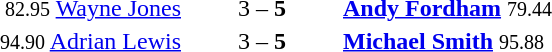<table style="text-align:center">
<tr>
<th width=223></th>
<th width=100></th>
<th width=223></th>
</tr>
<tr>
<td align=right><small><span>82.95</span></small> <a href='#'>Wayne Jones</a> </td>
<td>3 – <strong>5</strong></td>
<td align=left> <strong><a href='#'>Andy Fordham</a></strong> <small><span>79.44</span></small></td>
</tr>
<tr>
<td align=right><small><span>94.90</span></small> <a href='#'>Adrian Lewis</a> </td>
<td>3 – <strong>5</strong></td>
<td align=left> <strong><a href='#'>Michael Smith</a></strong> <small><span>95.88</span></small></td>
</tr>
</table>
